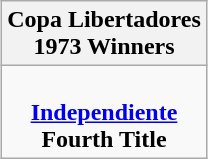<table class="wikitable" style="text-align: center; margin: 0 auto;">
<tr>
<th>Copa Libertadores<br>1973 Winners</th>
</tr>
<tr>
<td><br><strong><a href='#'>Independiente</a></strong><br><strong>Fourth Title</strong></td>
</tr>
</table>
